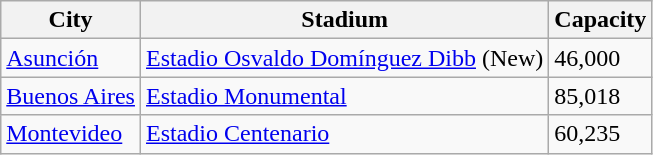<table class="wikitable sortable">
<tr>
<th>City</th>
<th>Stadium</th>
<th>Capacity</th>
</tr>
<tr>
<td> <a href='#'>Asunción</a></td>
<td><a href='#'>Estadio Osvaldo Domínguez Dibb</a> (New)</td>
<td>46,000</td>
</tr>
<tr>
<td> <a href='#'>Buenos Aires</a></td>
<td><a href='#'>Estadio Monumental</a></td>
<td>85,018</td>
</tr>
<tr>
<td> <a href='#'>Montevideo</a></td>
<td><a href='#'>Estadio Centenario</a></td>
<td>60,235</td>
</tr>
</table>
